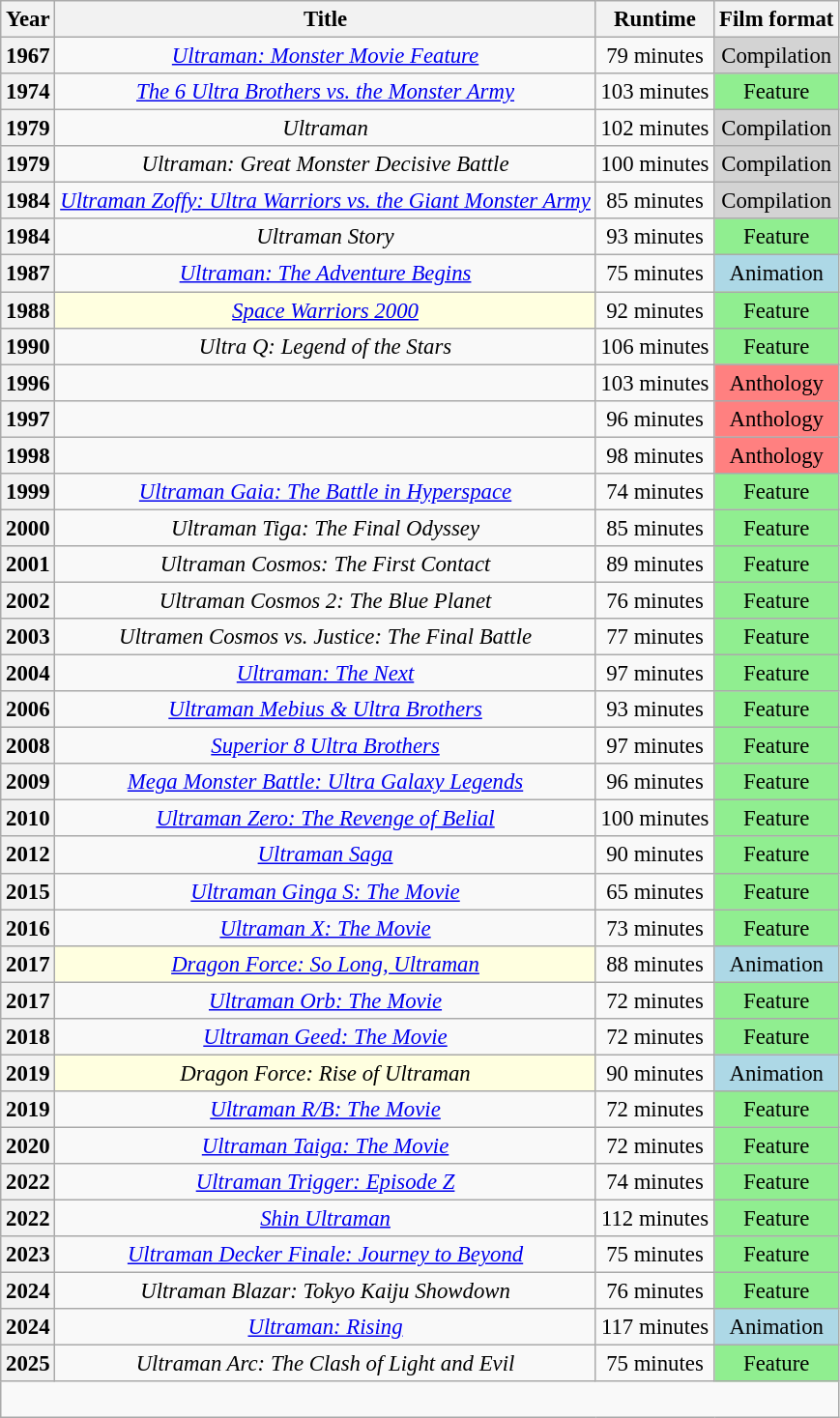<table class="wikitable sortable" style="font-size:95%; text-align:center;">
<tr>
<th scope="col">Year</th>
<th scope="col">Title</th>
<th scope="col">Runtime</th>
<th scope="col">Film format</th>
</tr>
<tr>
<th>1967</th>
<td><em><a href='#'>Ultraman: Monster Movie Feature</a></em></td>
<td>79 minutes</td>
<td bgcolor=#D3D3D3>Compilation</td>
</tr>
<tr>
<th>1974</th>
<td><em><a href='#'>The 6 Ultra Brothers vs. the Monster Army</a></em>  </td>
<td>103 minutes</td>
<td bgcolor=#90EE90>Feature</td>
</tr>
<tr>
<th>1979</th>
<td><em>Ultraman</em></td>
<td>102 minutes</td>
<td bgcolor=#D3D3D3>Compilation</td>
</tr>
<tr>
<th>1979</th>
<td><em>Ultraman: Great Monster Decisive Battle</em></td>
<td>100 minutes</td>
<td bgcolor=#D3D3D3>Compilation</td>
</tr>
<tr>
<th>1984</th>
<td><em><a href='#'>Ultraman Zoffy: Ultra Warriors vs. the Giant Monster Army</a></em></td>
<td>85 minutes</td>
<td bgcolor=#D3D3D3>Compilation</td>
</tr>
<tr>
<th>1984</th>
<td><em>Ultraman Story</em></td>
<td>93 minutes</td>
<td bgcolor=#90EE90>Feature</td>
</tr>
<tr>
<th>1987</th>
<td><em><a href='#'>Ultraman: The Adventure Begins</a></em>  </td>
<td>75 minutes</td>
<td bgcolor=#ADD8E6>Animation</td>
</tr>
<tr>
<th>1988</th>
<td bgcolor=#FFFFE0><em><a href='#'>Space Warriors 2000</a></em>  </td>
<td>92 minutes</td>
<td bgcolor=#90EE90>Feature</td>
</tr>
<tr>
<th>1990</th>
<td><em>Ultra Q: Legend of the Stars</em></td>
<td>106 minutes</td>
<td bgcolor=#90EE90>Feature</td>
</tr>
<tr>
<th>1996</th>
<td></td>
<td>103 minutes</td>
<td bgcolor=#FF8080>Anthology</td>
</tr>
<tr>
<th>1997</th>
<td></td>
<td>96 minutes</td>
<td bgcolor=#FF8080>Anthology</td>
</tr>
<tr>
<th>1998</th>
<td></td>
<td>98 minutes</td>
<td bgcolor=#FF8080>Anthology</td>
</tr>
<tr>
<th>1999</th>
<td><em><a href='#'>Ultraman Gaia: The Battle in Hyperspace</a></em></td>
<td>74 minutes</td>
<td bgcolor=#90EE90>Feature</td>
</tr>
<tr>
<th>2000</th>
<td><em>Ultraman Tiga: The Final Odyssey</em></td>
<td>85 minutes</td>
<td bgcolor=#90EE90>Feature</td>
</tr>
<tr>
<th>2001</th>
<td><em>Ultraman Cosmos: The First Contact</em></td>
<td>89 minutes</td>
<td bgcolor=#90EE90>Feature</td>
</tr>
<tr>
<th>2002</th>
<td><em>Ultraman Cosmos 2: The Blue Planet</em></td>
<td>76 minutes</td>
<td bgcolor=#90EE90>Feature</td>
</tr>
<tr>
<th>2003</th>
<td><em>Ultramen Cosmos vs. Justice: The Final Battle</em></td>
<td>77 minutes</td>
<td bgcolor=#90EE90>Feature</td>
</tr>
<tr>
<th>2004</th>
<td><em><a href='#'>Ultraman: The Next</a></em></td>
<td>97 minutes</td>
<td bgcolor=#90EE90>Feature</td>
</tr>
<tr>
<th>2006</th>
<td><em><a href='#'>Ultraman Mebius & Ultra Brothers</a></em></td>
<td>93 minutes</td>
<td bgcolor=#90EE90>Feature</td>
</tr>
<tr>
<th>2008</th>
<td><em><a href='#'>Superior 8 Ultra Brothers</a></em></td>
<td>97 minutes</td>
<td bgcolor=#90EE90>Feature</td>
</tr>
<tr>
<th>2009</th>
<td><em><a href='#'>Mega Monster Battle: Ultra Galaxy Legends</a></em></td>
<td>96 minutes</td>
<td bgcolor=#90EE90>Feature</td>
</tr>
<tr>
<th>2010</th>
<td><em><a href='#'>Ultraman Zero: The Revenge of Belial</a></em></td>
<td>100 minutes</td>
<td bgcolor=#90EE90>Feature</td>
</tr>
<tr>
<th>2012</th>
<td><em><a href='#'>Ultraman Saga</a></em></td>
<td>90 minutes</td>
<td bgcolor=#90EE90>Feature</td>
</tr>
<tr>
<th>2015</th>
<td><em><a href='#'>Ultraman Ginga S: The Movie</a></em></td>
<td>65 minutes</td>
<td bgcolor=#90EE90>Feature</td>
</tr>
<tr>
<th>2016</th>
<td><em><a href='#'>Ultraman X: The Movie</a></em></td>
<td>73 minutes</td>
<td bgcolor=#90EE90>Feature</td>
</tr>
<tr>
<th>2017</th>
<td bgcolor=#FFFFE0><em><a href='#'>Dragon Force: So Long, Ultraman</a></em>  </td>
<td>88 minutes</td>
<td bgcolor=#ADD8E6>Animation</td>
</tr>
<tr>
<th>2017</th>
<td><em><a href='#'>Ultraman Orb: The Movie</a></em></td>
<td>72 minutes</td>
<td bgcolor=#90EE90>Feature</td>
</tr>
<tr>
<th>2018</th>
<td><em><a href='#'>Ultraman Geed: The Movie</a></em></td>
<td>72 minutes</td>
<td bgcolor=#90EE90>Feature</td>
</tr>
<tr>
<th>2019</th>
<td bgcolor=#FFFFE0><em>Dragon Force: Rise of Ultraman</em>  </td>
<td>90 minutes</td>
<td bgcolor=#ADD8E6>Animation</td>
</tr>
<tr>
<th>2019</th>
<td><em><a href='#'>Ultraman R/B: The Movie</a></em></td>
<td>72 minutes</td>
<td bgcolor=#90EE90>Feature</td>
</tr>
<tr>
<th>2020</th>
<td><em><a href='#'>Ultraman Taiga: The Movie</a></em></td>
<td>72 minutes</td>
<td bgcolor=#90EE90>Feature</td>
</tr>
<tr>
<th>2022</th>
<td><em><a href='#'>Ultraman Trigger: Episode Z</a></em></td>
<td>74 minutes</td>
<td bgcolor=#90EE90>Feature</td>
</tr>
<tr>
<th>2022</th>
<td><em><a href='#'>Shin Ultraman</a></em></td>
<td>112 minutes</td>
<td bgcolor=#90EE90>Feature</td>
</tr>
<tr>
<th>2023</th>
<td><em><a href='#'>Ultraman Decker Finale: Journey to Beyond</a></em></td>
<td>75 minutes</td>
<td bgcolor=#90EE90>Feature</td>
</tr>
<tr>
<th>2024</th>
<td><em>Ultraman Blazar: Tokyo Kaiju Showdown</em></td>
<td>76 minutes</td>
<td bgcolor=#90EE90>Feature</td>
</tr>
<tr>
<th>2024</th>
<td><em><a href='#'>Ultraman: Rising</a></em>  </td>
<td>117 minutes</td>
<td bgcolor=#ADD8E6>Animation</td>
</tr>
<tr>
<th>2025</th>
<td><em>Ultraman Arc: The Clash of Light and Evil</em></td>
<td>75 minutes</td>
<td bgcolor=#90EE90>Feature</td>
</tr>
<tr>
<td colspan="4"><br></td>
</tr>
</table>
